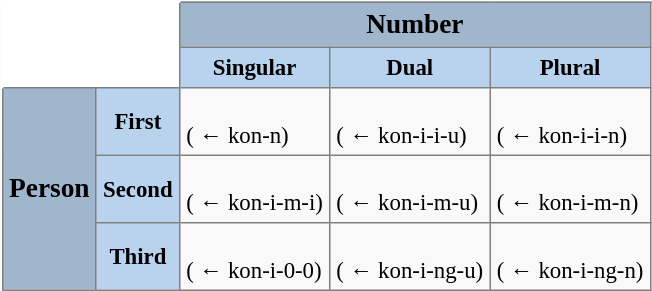<table border="1" cellpadding="4" cellspacing="0" align="center" style="margin: 0 0 1em 1em; background: #f9f9f9; border: 1px gray solid; border-collapse: collapse; font-size: 95%; vertical-align: center;">
<tr>
<td colspan=2 rowspan=2 style="background:white;border-top:2px white solid;border-right:1px solid gray;border-bottom:1px solid gray;border-left:2px white solid;"></td>
<th colspan=3 style="background:#9FB6CD;"><big>Number</big></th>
</tr>
<tr>
<th style="background:#B9D3EE">Singular</th>
<th style="background:#B9D3EE">Dual</th>
<th style="background:#B9D3EE">Plural</th>
</tr>
<tr>
<th rowspan=3 style="background:#9FB6CD"><big>Person</big></th>
<th style="background:#B9D3EE">First</th>
<td><strong></strong><br>( ← kon-n)</td>
<td><strong></strong><br>( ← kon-i-i-u)</td>
<td><strong></strong><br>( ← kon-i-i-n)</td>
</tr>
<tr>
<th style="background:#B9D3EE">Second</th>
<td><strong></strong><br>( ← kon-i-m-i)</td>
<td><strong></strong><br>( ← kon-i-m-u)</td>
<td><strong></strong><br>( ← kon-i-m-n)</td>
</tr>
<tr>
<th style="background:#B9D3EE">Third</th>
<td><strong></strong><br>( ← kon-i-0-0)</td>
<td><strong></strong><br>( ← kon-i-ng-u)</td>
<td><strong></strong><br>( ← kon-i-ng-n)</td>
</tr>
</table>
